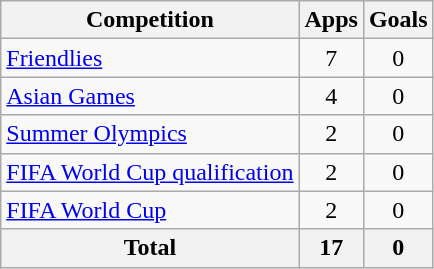<table class="wikitable" style="text-align:center">
<tr>
<th>Competition</th>
<th>Apps</th>
<th>Goals</th>
</tr>
<tr>
<td align="left"><a href='#'>Friendlies</a></td>
<td>7</td>
<td>0</td>
</tr>
<tr>
<td align="left"><a href='#'>Asian Games</a></td>
<td>4</td>
<td>0</td>
</tr>
<tr>
<td align="left"><a href='#'>Summer Olympics</a></td>
<td>2</td>
<td>0</td>
</tr>
<tr>
<td align="left"><a href='#'>FIFA World Cup qualification</a></td>
<td>2</td>
<td>0</td>
</tr>
<tr>
<td align="left"><a href='#'>FIFA World Cup</a></td>
<td>2</td>
<td>0</td>
</tr>
<tr>
<th>Total</th>
<th>17</th>
<th>0</th>
</tr>
</table>
